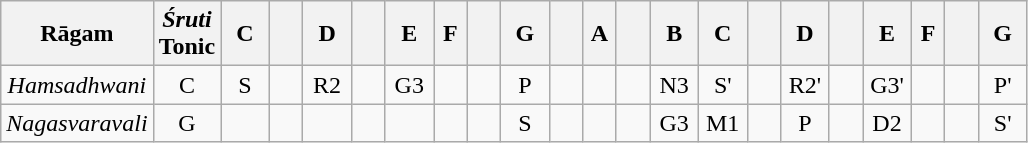<table class="wikitable" style="text-align:center">
<tr>
<th>Rāgam</th>
<th><em>Śruti</em><br>Tonic</th>
<th>C</th>
<th></th>
<th>D</th>
<th></th>
<th>E</th>
<th>F</th>
<th></th>
<th>G</th>
<th></th>
<th>A</th>
<th></th>
<th>B</th>
<th>C</th>
<th></th>
<th>D</th>
<th></th>
<th>E</th>
<th>F</th>
<th></th>
<th>G</th>
</tr>
<tr>
<td><em>Hamsadhwani</em></td>
<td>C</td>
<td width="25px">S</td>
<td width="15px"></td>
<td width="25px">R2</td>
<td width="15px"></td>
<td width="25px">G3</td>
<td width="15px"></td>
<td width="15px"></td>
<td width="25px">P</td>
<td width="15px"></td>
<td width="15px"></td>
<td width="15px"></td>
<td width="25px">N3</td>
<td width="25px">S'</td>
<td width="15px"></td>
<td width="25px">R2'</td>
<td width="15px"></td>
<td width="25px">G3'</td>
<td width="15px"></td>
<td width="15px"></td>
<td width="25px">P'</td>
</tr>
<tr>
<td><em>Nagasvaravali</em></td>
<td>G</td>
<td></td>
<td></td>
<td></td>
<td></td>
<td></td>
<td></td>
<td></td>
<td>S</td>
<td></td>
<td></td>
<td></td>
<td>G3</td>
<td>M1</td>
<td></td>
<td>P</td>
<td></td>
<td>D2</td>
<td></td>
<td></td>
<td>S'</td>
</tr>
</table>
